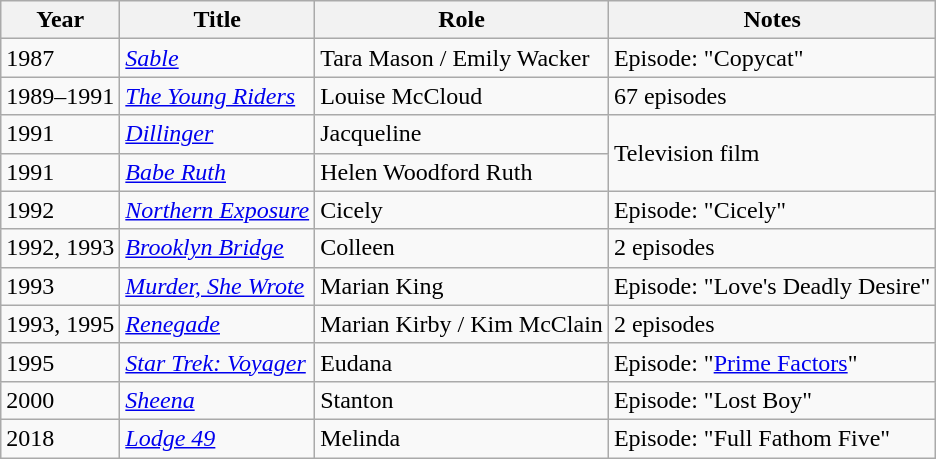<table class="wikitable sortable">
<tr>
<th>Year</th>
<th>Title</th>
<th>Role</th>
<th>Notes</th>
</tr>
<tr>
<td>1987</td>
<td><a href='#'><em>Sable</em></a></td>
<td>Tara Mason / Emily Wacker</td>
<td>Episode: "Copycat"</td>
</tr>
<tr>
<td>1989–1991</td>
<td><em><a href='#'>The Young Riders</a></em></td>
<td>Louise McCloud</td>
<td>67 episodes</td>
</tr>
<tr>
<td>1991</td>
<td><a href='#'><em>Dillinger</em></a></td>
<td>Jacqueline</td>
<td rowspan="2">Television film</td>
</tr>
<tr>
<td>1991</td>
<td><a href='#'><em>Babe Ruth</em></a></td>
<td>Helen Woodford Ruth</td>
</tr>
<tr>
<td>1992</td>
<td><em><a href='#'>Northern Exposure</a></em></td>
<td>Cicely</td>
<td>Episode: "Cicely"</td>
</tr>
<tr>
<td>1992, 1993</td>
<td><a href='#'><em>Brooklyn Bridge</em></a></td>
<td>Colleen</td>
<td>2 episodes</td>
</tr>
<tr>
<td>1993</td>
<td><em><a href='#'>Murder, She Wrote</a></em></td>
<td>Marian King</td>
<td>Episode: "Love's Deadly Desire"</td>
</tr>
<tr>
<td>1993, 1995</td>
<td><a href='#'><em>Renegade</em></a></td>
<td>Marian Kirby / Kim McClain</td>
<td>2 episodes</td>
</tr>
<tr>
<td>1995</td>
<td><em><a href='#'>Star Trek: Voyager</a></em></td>
<td>Eudana</td>
<td>Episode: "<a href='#'>Prime Factors</a>"</td>
</tr>
<tr>
<td>2000</td>
<td><a href='#'><em>Sheena</em></a></td>
<td>Stanton</td>
<td>Episode: "Lost Boy"</td>
</tr>
<tr>
<td>2018</td>
<td><em><a href='#'>Lodge 49</a></em></td>
<td>Melinda</td>
<td>Episode: "Full Fathom Five"</td>
</tr>
</table>
